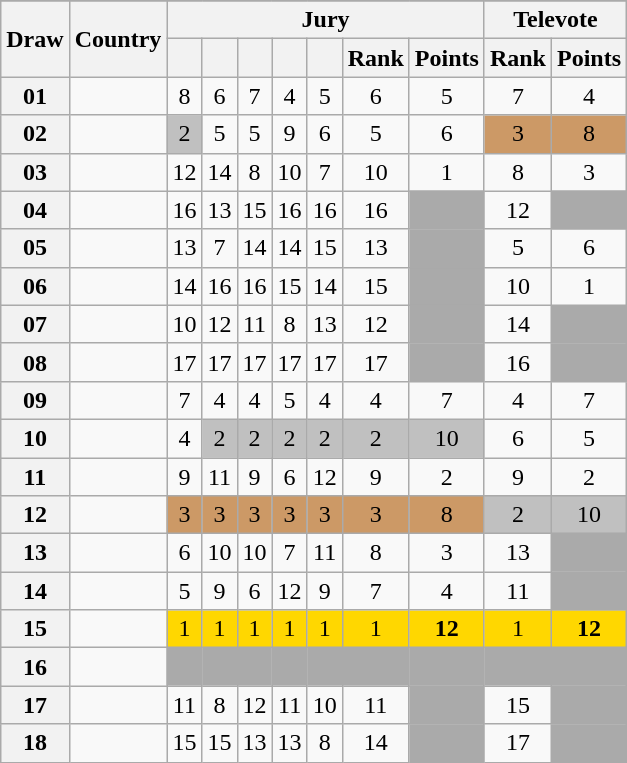<table class="sortable wikitable collapsible plainrowheaders" style="text-align:center;">
<tr>
</tr>
<tr>
<th scope="col" rowspan="2">Draw</th>
<th scope="col" rowspan="2">Country</th>
<th scope="col" colspan="7">Jury</th>
<th scope="col" colspan="2">Televote</th>
</tr>
<tr>
<th scope="col"><small></small></th>
<th scope="col"><small></small></th>
<th scope="col"><small></small></th>
<th scope="col"><small></small></th>
<th scope="col"><small></small></th>
<th scope="col">Rank</th>
<th scope="col">Points</th>
<th scope="col">Rank</th>
<th scope="col">Points</th>
</tr>
<tr>
<th scope="row" style="text-align:center;">01</th>
<td style="text-align:left;"></td>
<td>8</td>
<td>6</td>
<td>7</td>
<td>4</td>
<td>5</td>
<td>6</td>
<td>5</td>
<td>7</td>
<td>4</td>
</tr>
<tr>
<th scope="row" style="text-align:center;">02</th>
<td style="text-align:left;"></td>
<td style="background:silver;">2</td>
<td>5</td>
<td>5</td>
<td>9</td>
<td>6</td>
<td>5</td>
<td>6</td>
<td style="background:#CC9966;">3</td>
<td style="background:#CC9966;">8</td>
</tr>
<tr>
<th scope="row" style="text-align:center;">03</th>
<td style="text-align:left;"></td>
<td>12</td>
<td>14</td>
<td>8</td>
<td>10</td>
<td>7</td>
<td>10</td>
<td>1</td>
<td>8</td>
<td>3</td>
</tr>
<tr>
<th scope="row" style="text-align:center;">04</th>
<td style="text-align:left;"></td>
<td>16</td>
<td>13</td>
<td>15</td>
<td>16</td>
<td>16</td>
<td>16</td>
<td style="background:#AAAAAA;"></td>
<td>12</td>
<td style="background:#AAAAAA;"></td>
</tr>
<tr>
<th scope="row" style="text-align:center;">05</th>
<td style="text-align:left;"></td>
<td>13</td>
<td>7</td>
<td>14</td>
<td>14</td>
<td>15</td>
<td>13</td>
<td style="background:#AAAAAA;"></td>
<td>5</td>
<td>6</td>
</tr>
<tr>
<th scope="row" style="text-align:center;">06</th>
<td style="text-align:left;"></td>
<td>14</td>
<td>16</td>
<td>16</td>
<td>15</td>
<td>14</td>
<td>15</td>
<td style="background:#AAAAAA;"></td>
<td>10</td>
<td>1</td>
</tr>
<tr>
<th scope="row" style="text-align:center;">07</th>
<td style="text-align:left;"></td>
<td>10</td>
<td>12</td>
<td>11</td>
<td>8</td>
<td>13</td>
<td>12</td>
<td style="background:#AAAAAA;"></td>
<td>14</td>
<td style="background:#AAAAAA;"></td>
</tr>
<tr>
<th scope="row" style="text-align:center;">08</th>
<td style="text-align:left;"></td>
<td>17</td>
<td>17</td>
<td>17</td>
<td>17</td>
<td>17</td>
<td>17</td>
<td style="background:#AAAAAA;"></td>
<td>16</td>
<td style="background:#AAAAAA;"></td>
</tr>
<tr>
<th scope="row" style="text-align:center;">09</th>
<td style="text-align:left;"></td>
<td>7</td>
<td>4</td>
<td>4</td>
<td>5</td>
<td>4</td>
<td>4</td>
<td>7</td>
<td>4</td>
<td>7</td>
</tr>
<tr>
<th scope="row" style="text-align:center;">10</th>
<td style="text-align:left;"></td>
<td>4</td>
<td style="background:silver;">2</td>
<td style="background:silver;">2</td>
<td style="background:silver;">2</td>
<td style="background:silver;">2</td>
<td style="background:silver;">2</td>
<td style="background:silver;">10</td>
<td>6</td>
<td>5</td>
</tr>
<tr>
<th scope="row" style="text-align:center;">11</th>
<td style="text-align:left;"></td>
<td>9</td>
<td>11</td>
<td>9</td>
<td>6</td>
<td>12</td>
<td>9</td>
<td>2</td>
<td>9</td>
<td>2</td>
</tr>
<tr>
<th scope="row" style="text-align:center;">12</th>
<td style="text-align:left;"></td>
<td style="background:#CC9966;">3</td>
<td style="background:#CC9966;">3</td>
<td style="background:#CC9966;">3</td>
<td style="background:#CC9966;">3</td>
<td style="background:#CC9966;">3</td>
<td style="background:#CC9966;">3</td>
<td style="background:#CC9966;">8</td>
<td style="background:silver;">2</td>
<td style="background:silver;">10</td>
</tr>
<tr>
<th scope="row" style="text-align:center;">13</th>
<td style="text-align:left;"></td>
<td>6</td>
<td>10</td>
<td>10</td>
<td>7</td>
<td>11</td>
<td>8</td>
<td>3</td>
<td>13</td>
<td style="background:#AAAAAA;"></td>
</tr>
<tr>
<th scope="row" style="text-align:center;">14</th>
<td style="text-align:left;"></td>
<td>5</td>
<td>9</td>
<td>6</td>
<td>12</td>
<td>9</td>
<td>7</td>
<td>4</td>
<td>11</td>
<td style="background:#AAAAAA;"></td>
</tr>
<tr>
<th scope="row" style="text-align:center;">15</th>
<td style="text-align:left;"></td>
<td style="background:gold;">1</td>
<td style="background:gold;">1</td>
<td style="background:gold;">1</td>
<td style="background:gold;">1</td>
<td style="background:gold;">1</td>
<td style="background:gold;">1</td>
<td style="background:gold;"><strong>12</strong></td>
<td style="background:gold;">1</td>
<td style="background:gold;"><strong>12</strong></td>
</tr>
<tr class="sortbottom">
<th scope="row" style="text-align:center;">16</th>
<td style="text-align:left;"></td>
<td style="background:#AAAAAA;"></td>
<td style="background:#AAAAAA;"></td>
<td style="background:#AAAAAA;"></td>
<td style="background:#AAAAAA;"></td>
<td style="background:#AAAAAA;"></td>
<td style="background:#AAAAAA;"></td>
<td style="background:#AAAAAA;"></td>
<td style="background:#AAAAAA;"></td>
<td style="background:#AAAAAA;"></td>
</tr>
<tr>
<th scope="row" style="text-align:center;">17</th>
<td style="text-align:left;"></td>
<td>11</td>
<td>8</td>
<td>12</td>
<td>11</td>
<td>10</td>
<td>11</td>
<td style="background:#AAAAAA;"></td>
<td>15</td>
<td style="background:#AAAAAA;"></td>
</tr>
<tr>
<th scope="row" style="text-align:center;">18</th>
<td style="text-align:left;"></td>
<td>15</td>
<td>15</td>
<td>13</td>
<td>13</td>
<td>8</td>
<td>14</td>
<td style="background:#AAAAAA;"></td>
<td>17</td>
<td style="background:#AAAAAA;"></td>
</tr>
</table>
